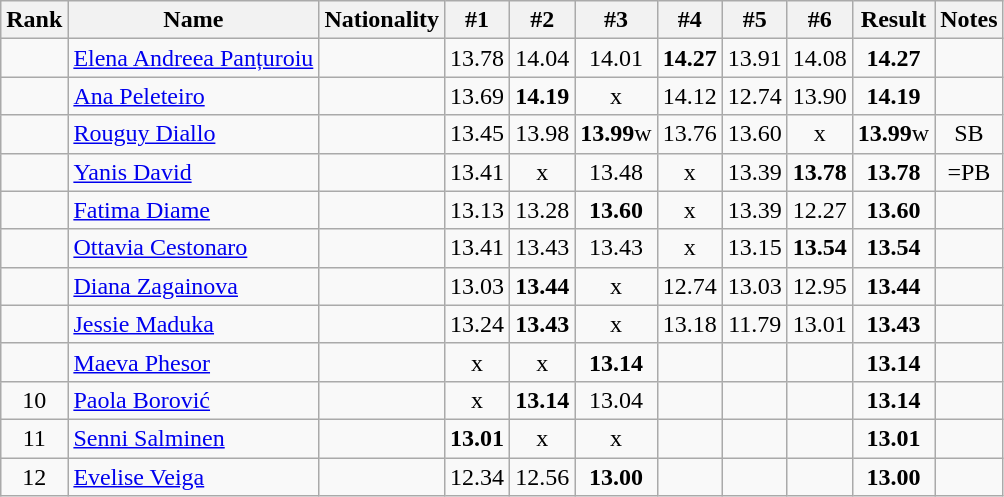<table class="wikitable sortable" style="text-align:center">
<tr>
<th>Rank</th>
<th>Name</th>
<th>Nationality</th>
<th>#1</th>
<th>#2</th>
<th>#3</th>
<th>#4</th>
<th>#5</th>
<th>#6</th>
<th>Result</th>
<th>Notes</th>
</tr>
<tr>
<td></td>
<td align=left><a href='#'>Elena Andreea Panțuroiu</a></td>
<td align=left></td>
<td>13.78</td>
<td>14.04</td>
<td>14.01</td>
<td><strong>14.27</strong></td>
<td>13.91</td>
<td>14.08</td>
<td><strong>14.27</strong></td>
<td></td>
</tr>
<tr>
<td></td>
<td align=left><a href='#'>Ana Peleteiro</a></td>
<td align=left></td>
<td>13.69</td>
<td><strong>14.19</strong></td>
<td>x</td>
<td>14.12</td>
<td>12.74</td>
<td>13.90</td>
<td><strong>14.19</strong></td>
<td></td>
</tr>
<tr>
<td></td>
<td align=left><a href='#'>Rouguy Diallo</a></td>
<td align=left></td>
<td>13.45</td>
<td>13.98</td>
<td><strong>13.99</strong>w</td>
<td>13.76</td>
<td>13.60</td>
<td>x</td>
<td><strong>13.99</strong>w</td>
<td>SB</td>
</tr>
<tr>
<td></td>
<td align=left><a href='#'>Yanis David</a></td>
<td align=left></td>
<td>13.41</td>
<td>x</td>
<td>13.48</td>
<td>x</td>
<td>13.39</td>
<td><strong>13.78</strong></td>
<td><strong>13.78</strong></td>
<td>=PB</td>
</tr>
<tr>
<td></td>
<td align=left><a href='#'>Fatima Diame</a></td>
<td align=left></td>
<td>13.13</td>
<td>13.28</td>
<td><strong>13.60</strong></td>
<td>x</td>
<td>13.39</td>
<td>12.27</td>
<td><strong>13.60</strong></td>
<td></td>
</tr>
<tr>
<td></td>
<td align=left><a href='#'>Ottavia Cestonaro</a></td>
<td align=left></td>
<td>13.41</td>
<td>13.43</td>
<td>13.43</td>
<td>x</td>
<td>13.15</td>
<td><strong>13.54</strong></td>
<td><strong>13.54</strong></td>
<td></td>
</tr>
<tr>
<td></td>
<td align=left><a href='#'>Diana Zagainova</a></td>
<td align=left></td>
<td>13.03</td>
<td><strong>13.44</strong></td>
<td>x</td>
<td>12.74</td>
<td>13.03</td>
<td>12.95</td>
<td><strong>13.44</strong></td>
<td></td>
</tr>
<tr>
<td></td>
<td align=left><a href='#'>Jessie Maduka</a></td>
<td align=left></td>
<td>13.24</td>
<td><strong>13.43</strong></td>
<td>x</td>
<td>13.18</td>
<td>11.79</td>
<td>13.01</td>
<td><strong>13.43</strong></td>
<td></td>
</tr>
<tr>
<td></td>
<td align=left><a href='#'>Maeva Phesor</a></td>
<td align=left></td>
<td>x</td>
<td>x</td>
<td><strong>13.14</strong></td>
<td></td>
<td></td>
<td></td>
<td><strong>13.14</strong></td>
<td></td>
</tr>
<tr>
<td>10</td>
<td align=left><a href='#'>Paola Borović</a></td>
<td align=left></td>
<td>x</td>
<td><strong>13.14</strong></td>
<td>13.04</td>
<td></td>
<td></td>
<td></td>
<td><strong>13.14</strong></td>
<td></td>
</tr>
<tr>
<td>11</td>
<td align=left><a href='#'>Senni Salminen</a></td>
<td align=left></td>
<td><strong>13.01</strong></td>
<td>x</td>
<td>x</td>
<td></td>
<td></td>
<td></td>
<td><strong>13.01</strong></td>
<td></td>
</tr>
<tr>
<td>12</td>
<td align=left><a href='#'>Evelise Veiga</a></td>
<td align=left></td>
<td>12.34</td>
<td>12.56</td>
<td><strong>13.00</strong></td>
<td></td>
<td></td>
<td></td>
<td><strong>13.00</strong></td>
<td></td>
</tr>
</table>
